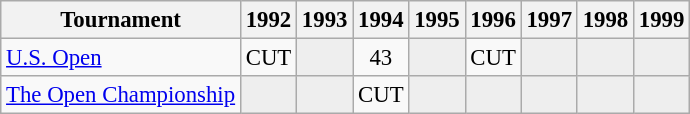<table class="wikitable" style="font-size:95%;text-align:center;">
<tr>
<th>Tournament</th>
<th>1992</th>
<th>1993</th>
<th>1994</th>
<th>1995</th>
<th>1996</th>
<th>1997</th>
<th>1998</th>
<th>1999</th>
</tr>
<tr>
<td align=left><a href='#'>U.S. Open</a></td>
<td>CUT</td>
<td style="background:#eeeeee;"></td>
<td>43</td>
<td style="background:#eeeeee;"></td>
<td>CUT</td>
<td style="background:#eeeeee;"></td>
<td style="background:#eeeeee;"></td>
<td style="background:#eeeeee;"></td>
</tr>
<tr>
<td align=left><a href='#'>The Open Championship</a></td>
<td style="background:#eeeeee;"></td>
<td style="background:#eeeeee;"></td>
<td>CUT</td>
<td style="background:#eeeeee;"></td>
<td style="background:#eeeeee;"></td>
<td style="background:#eeeeee;"></td>
<td style="background:#eeeeee;"></td>
<td style="background:#eeeeee;"></td>
</tr>
</table>
